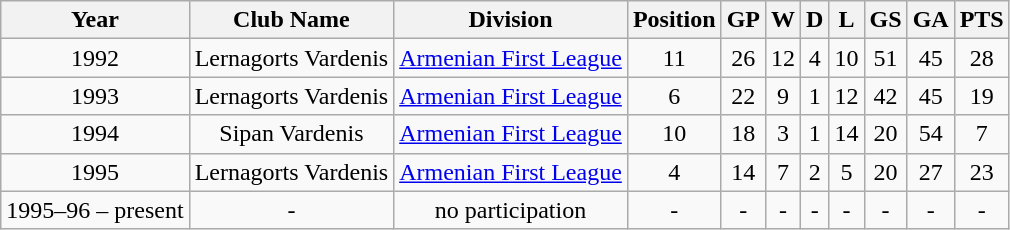<table class="wikitable" style="text-align: center;">
<tr>
<th>Year</th>
<th>Club Name</th>
<th>Division</th>
<th>Position</th>
<th>GP</th>
<th>W</th>
<th>D</th>
<th>L</th>
<th>GS</th>
<th>GA</th>
<th>PTS</th>
</tr>
<tr>
<td>1992</td>
<td>Lernagorts Vardenis</td>
<td><a href='#'>Armenian First League</a></td>
<td>11</td>
<td>26</td>
<td>12</td>
<td>4</td>
<td>10</td>
<td>51</td>
<td>45</td>
<td>28</td>
</tr>
<tr>
<td>1993</td>
<td>Lernagorts Vardenis</td>
<td><a href='#'>Armenian First League</a></td>
<td>6</td>
<td>22</td>
<td>9</td>
<td>1</td>
<td>12</td>
<td>42</td>
<td>45</td>
<td>19</td>
</tr>
<tr>
<td>1994</td>
<td>Sipan Vardenis</td>
<td><a href='#'>Armenian First League</a></td>
<td>10</td>
<td>18</td>
<td>3</td>
<td>1</td>
<td>14</td>
<td>20</td>
<td>54</td>
<td>7</td>
</tr>
<tr>
<td>1995</td>
<td>Lernagorts Vardenis</td>
<td><a href='#'>Armenian First League</a></td>
<td>4</td>
<td>14</td>
<td>7</td>
<td>2</td>
<td>5</td>
<td>20</td>
<td>27</td>
<td>23</td>
</tr>
<tr>
<td>1995–96 – present</td>
<td>-</td>
<td>no participation</td>
<td>-</td>
<td>-</td>
<td>-</td>
<td>-</td>
<td>-</td>
<td>-</td>
<td>-</td>
<td>-</td>
</tr>
</table>
